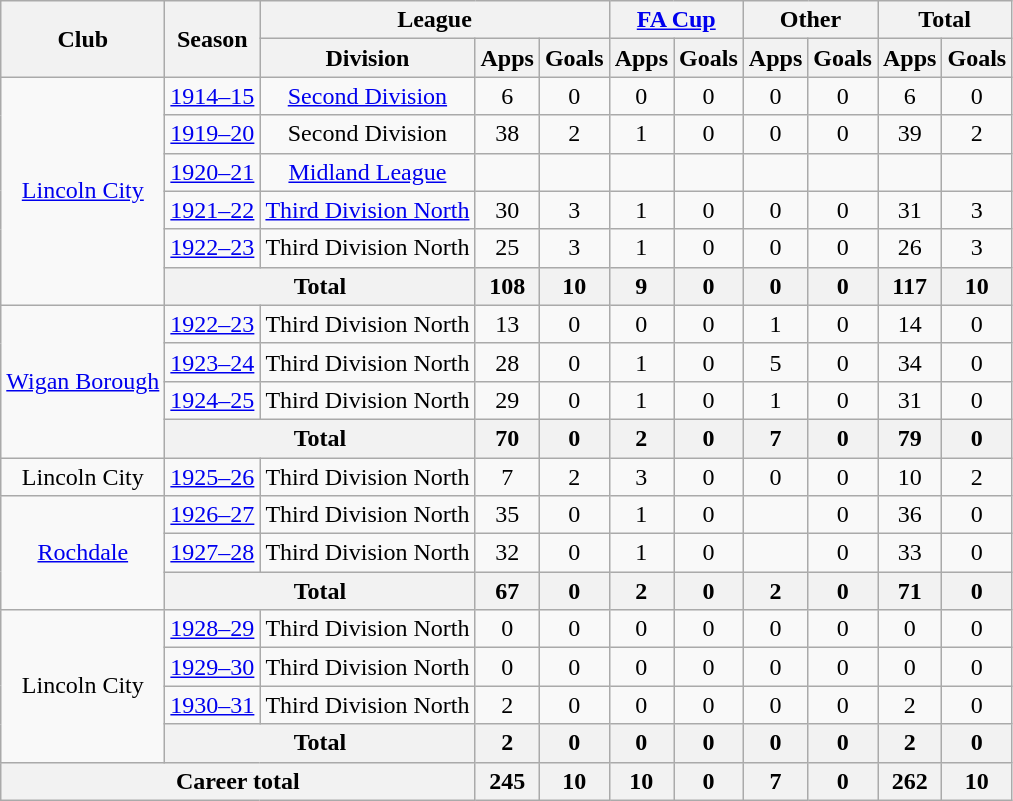<table class=wikitable style=text-align:center>
<tr>
<th rowspan="2">Club</th>
<th rowspan="2">Season</th>
<th colspan="3">League</th>
<th colspan="2"><a href='#'>FA Cup</a></th>
<th colspan="2">Other</th>
<th colspan="2">Total</th>
</tr>
<tr>
<th>Division</th>
<th>Apps</th>
<th>Goals</th>
<th>Apps</th>
<th>Goals</th>
<th>Apps</th>
<th>Goals</th>
<th>Apps</th>
<th>Goals</th>
</tr>
<tr>
<td rowspan="6"><a href='#'>Lincoln City</a></td>
<td><a href='#'>1914–15</a></td>
<td><a href='#'>Second Division</a></td>
<td>6</td>
<td>0</td>
<td>0</td>
<td>0</td>
<td>0</td>
<td>0</td>
<td>6</td>
<td>0</td>
</tr>
<tr>
<td><a href='#'>1919–20</a></td>
<td>Second Division</td>
<td>38</td>
<td>2</td>
<td>1</td>
<td>0</td>
<td>0</td>
<td>0</td>
<td>39</td>
<td>2</td>
</tr>
<tr>
<td><a href='#'>1920–21</a></td>
<td><a href='#'>Midland League</a></td>
<td></td>
<td></td>
<td></td>
<td></td>
<td></td>
<td></td>
<td></td>
<td></td>
</tr>
<tr>
<td><a href='#'>1921–22</a></td>
<td><a href='#'>Third Division North</a></td>
<td>30</td>
<td>3</td>
<td>1</td>
<td>0</td>
<td>0</td>
<td>0</td>
<td>31</td>
<td>3</td>
</tr>
<tr>
<td><a href='#'>1922–23</a></td>
<td>Third Division North</td>
<td>25</td>
<td>3</td>
<td>1</td>
<td>0</td>
<td>0</td>
<td>0</td>
<td>26</td>
<td>3</td>
</tr>
<tr>
<th colspan="2">Total</th>
<th>108</th>
<th>10</th>
<th>9</th>
<th>0</th>
<th>0</th>
<th>0</th>
<th>117</th>
<th>10</th>
</tr>
<tr>
<td rowspan="4"><a href='#'>Wigan Borough</a></td>
<td><a href='#'>1922–23</a></td>
<td>Third Division North</td>
<td>13</td>
<td>0</td>
<td>0</td>
<td>0</td>
<td>1</td>
<td>0</td>
<td>14</td>
<td>0</td>
</tr>
<tr>
<td><a href='#'>1923–24</a></td>
<td>Third Division North</td>
<td>28</td>
<td>0</td>
<td>1</td>
<td>0</td>
<td>5</td>
<td>0</td>
<td>34</td>
<td>0</td>
</tr>
<tr>
<td><a href='#'>1924–25</a></td>
<td>Third Division North</td>
<td>29</td>
<td>0</td>
<td>1</td>
<td>0</td>
<td>1</td>
<td>0</td>
<td>31</td>
<td>0</td>
</tr>
<tr>
<th colspan="2">Total</th>
<th>70</th>
<th>0</th>
<th>2</th>
<th>0</th>
<th>7</th>
<th>0</th>
<th>79</th>
<th>0</th>
</tr>
<tr>
<td>Lincoln City</td>
<td><a href='#'>1925–26</a></td>
<td>Third Division North</td>
<td>7</td>
<td>2</td>
<td>3</td>
<td>0</td>
<td>0</td>
<td>0</td>
<td>10</td>
<td>2</td>
</tr>
<tr>
<td rowspan="3"><a href='#'>Rochdale</a></td>
<td><a href='#'>1926–27</a></td>
<td>Third Division North</td>
<td>35</td>
<td>0</td>
<td>1</td>
<td>0</td>
<td></td>
<td>0</td>
<td>36</td>
<td>0</td>
</tr>
<tr>
<td><a href='#'>1927–28</a></td>
<td>Third Division North</td>
<td>32</td>
<td>0</td>
<td>1</td>
<td>0</td>
<td></td>
<td>0</td>
<td>33</td>
<td>0</td>
</tr>
<tr>
<th colspan="2">Total</th>
<th>67</th>
<th>0</th>
<th>2</th>
<th>0</th>
<th>2</th>
<th>0</th>
<th>71</th>
<th>0</th>
</tr>
<tr>
<td rowspan="4">Lincoln City</td>
<td><a href='#'>1928–29</a></td>
<td>Third Division North</td>
<td>0</td>
<td>0</td>
<td>0</td>
<td>0</td>
<td>0</td>
<td>0</td>
<td>0</td>
<td>0</td>
</tr>
<tr>
<td><a href='#'>1929–30</a></td>
<td>Third Division North</td>
<td>0</td>
<td>0</td>
<td>0</td>
<td>0</td>
<td>0</td>
<td>0</td>
<td>0</td>
<td>0</td>
</tr>
<tr>
<td><a href='#'>1930–31</a></td>
<td>Third Division North</td>
<td>2</td>
<td>0</td>
<td>0</td>
<td>0</td>
<td>0</td>
<td>0</td>
<td>2</td>
<td>0</td>
</tr>
<tr>
<th colspan="2">Total</th>
<th>2</th>
<th>0</th>
<th>0</th>
<th>0</th>
<th>0</th>
<th>0</th>
<th>2</th>
<th>0</th>
</tr>
<tr>
<th colspan=3>Career total</th>
<th>245</th>
<th>10</th>
<th>10</th>
<th>0</th>
<th>7</th>
<th>0</th>
<th>262</th>
<th>10</th>
</tr>
</table>
